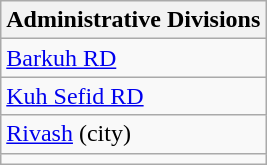<table class="wikitable">
<tr>
<th>Administrative Divisions</th>
</tr>
<tr>
<td><a href='#'>Barkuh RD</a></td>
</tr>
<tr>
<td><a href='#'>Kuh Sefid RD</a></td>
</tr>
<tr>
<td><a href='#'>Rivash</a> (city)</td>
</tr>
<tr>
<td colspan=1></td>
</tr>
</table>
